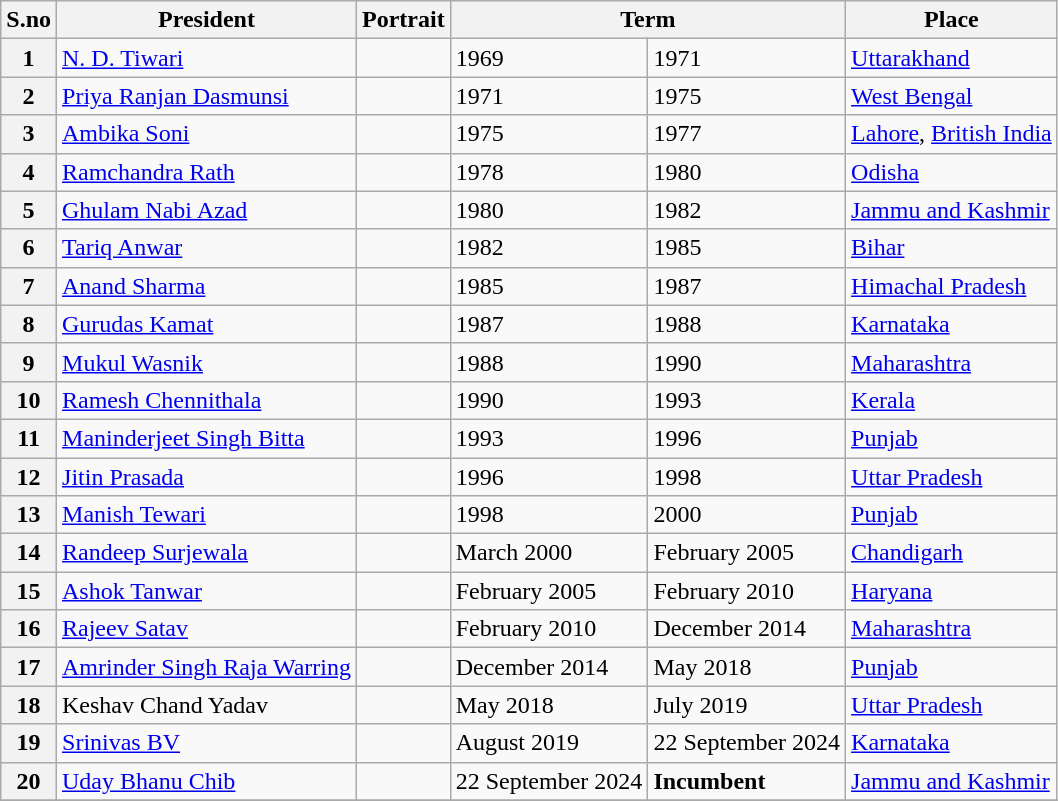<table class="wikitable sortable">
<tr>
<th>S.no</th>
<th>President</th>
<th>Portrait</th>
<th colspan=2>Term</th>
<th>Place</th>
</tr>
<tr>
<th>1</th>
<td><a href='#'>N. D. Tiwari</a></td>
<td></td>
<td>1969</td>
<td>1971</td>
<td><a href='#'>Uttarakhand</a></td>
</tr>
<tr>
<th>2</th>
<td><a href='#'>Priya Ranjan Dasmunsi</a></td>
<td></td>
<td>1971</td>
<td>1975</td>
<td><a href='#'>West Bengal</a></td>
</tr>
<tr>
<th>3</th>
<td><a href='#'>Ambika Soni</a></td>
<td></td>
<td>1975</td>
<td>1977</td>
<td><a href='#'>Lahore</a>, <a href='#'>British India</a></td>
</tr>
<tr>
<th>4</th>
<td><a href='#'>Ramchandra Rath</a></td>
<td></td>
<td>1978</td>
<td>1980</td>
<td><a href='#'>Odisha</a></td>
</tr>
<tr>
<th>5</th>
<td><a href='#'>Ghulam Nabi Azad</a></td>
<td></td>
<td>1980</td>
<td>1982</td>
<td><a href='#'>Jammu and Kashmir</a></td>
</tr>
<tr>
<th>6</th>
<td><a href='#'>Tariq Anwar</a></td>
<td></td>
<td>1982</td>
<td>1985</td>
<td><a href='#'>Bihar</a></td>
</tr>
<tr>
<th>7</th>
<td><a href='#'>Anand Sharma</a></td>
<td></td>
<td>1985</td>
<td>1987</td>
<td><a href='#'>Himachal Pradesh</a></td>
</tr>
<tr>
<th>8</th>
<td><a href='#'>Gurudas Kamat</a></td>
<td></td>
<td>1987</td>
<td>1988</td>
<td><a href='#'>Karnataka</a></td>
</tr>
<tr>
<th>9</th>
<td><a href='#'>Mukul Wasnik</a></td>
<td></td>
<td>1988</td>
<td>1990</td>
<td><a href='#'>Maharashtra</a></td>
</tr>
<tr>
<th>10</th>
<td><a href='#'>Ramesh Chennithala</a></td>
<td></td>
<td>1990</td>
<td>1993</td>
<td><a href='#'>Kerala</a></td>
</tr>
<tr>
<th>11</th>
<td><a href='#'>Maninderjeet Singh Bitta</a></td>
<td></td>
<td>1993</td>
<td>1996</td>
<td><a href='#'>Punjab</a></td>
</tr>
<tr>
<th>12</th>
<td><a href='#'>Jitin Prasada</a></td>
<td></td>
<td>1996</td>
<td>1998</td>
<td><a href='#'>Uttar Pradesh</a></td>
</tr>
<tr>
<th>13</th>
<td><a href='#'>Manish Tewari</a></td>
<td></td>
<td>1998</td>
<td>2000</td>
<td><a href='#'>Punjab</a></td>
</tr>
<tr>
<th>14</th>
<td><a href='#'>Randeep Surjewala</a></td>
<td></td>
<td>March 2000</td>
<td>February 2005</td>
<td><a href='#'>Chandigarh</a></td>
</tr>
<tr>
<th>15</th>
<td><a href='#'>Ashok Tanwar</a></td>
<td></td>
<td>February 2005</td>
<td>February 2010</td>
<td><a href='#'>Haryana</a></td>
</tr>
<tr>
<th>16</th>
<td><a href='#'>Rajeev Satav</a></td>
<td></td>
<td>February 2010</td>
<td>December 2014</td>
<td><a href='#'>Maharashtra</a></td>
</tr>
<tr>
<th>17</th>
<td><a href='#'>Amrinder Singh Raja Warring</a></td>
<td></td>
<td>December 2014</td>
<td>May 2018</td>
<td><a href='#'>Punjab</a></td>
</tr>
<tr>
<th>18</th>
<td>Keshav Chand Yadav</td>
<td></td>
<td>May 2018</td>
<td>July 2019</td>
<td><a href='#'>Uttar Pradesh</a></td>
</tr>
<tr>
<th>19</th>
<td><a href='#'>Srinivas BV</a></td>
<td></td>
<td>August 2019</td>
<td>22 September 2024</td>
<td><a href='#'>Karnataka</a></td>
</tr>
<tr>
<th>20</th>
<td><a href='#'>Uday Bhanu Chib</a></td>
<td></td>
<td>22 September 2024</td>
<td><strong>Incumbent</strong></td>
<td><a href='#'>Jammu and Kashmir</a></td>
</tr>
<tr>
</tr>
</table>
